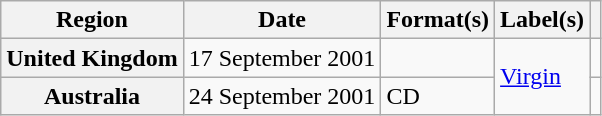<table class="wikitable plainrowheaders">
<tr>
<th scope="col">Region</th>
<th scope="col">Date</th>
<th scope="col">Format(s)</th>
<th scope="col">Label(s)</th>
<th scope="col"></th>
</tr>
<tr>
<th scope="row">United Kingdom</th>
<td>17 September 2001</td>
<td></td>
<td rowspan="2"><a href='#'>Virgin</a></td>
<td></td>
</tr>
<tr>
<th scope="row">Australia</th>
<td>24 September 2001</td>
<td>CD</td>
<td></td>
</tr>
</table>
